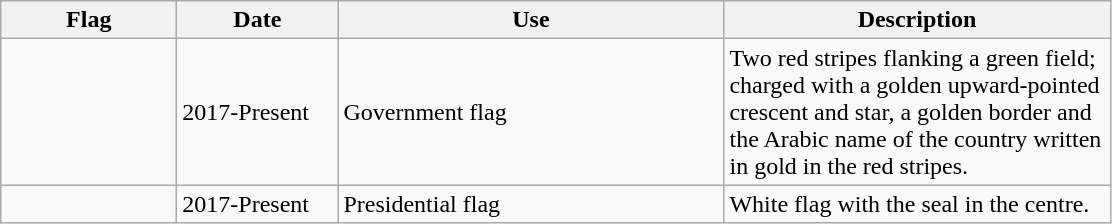<table class="wikitable">
<tr>
<th style="width:110px;">Flag</th>
<th style="width:100px;">Date</th>
<th style="width:250px;">Use</th>
<th style="width:250px;">Description</th>
</tr>
<tr>
<td></td>
<td>2017-Present</td>
<td>Government flag</td>
<td>Two red stripes flanking a green field; charged with a golden upward-pointed crescent and star, a golden border and the Arabic name of the country written in gold in the red stripes.</td>
</tr>
<tr>
<td></td>
<td>2017-Present</td>
<td>Presidential flag</td>
<td>White flag with the seal in the centre.</td>
</tr>
</table>
